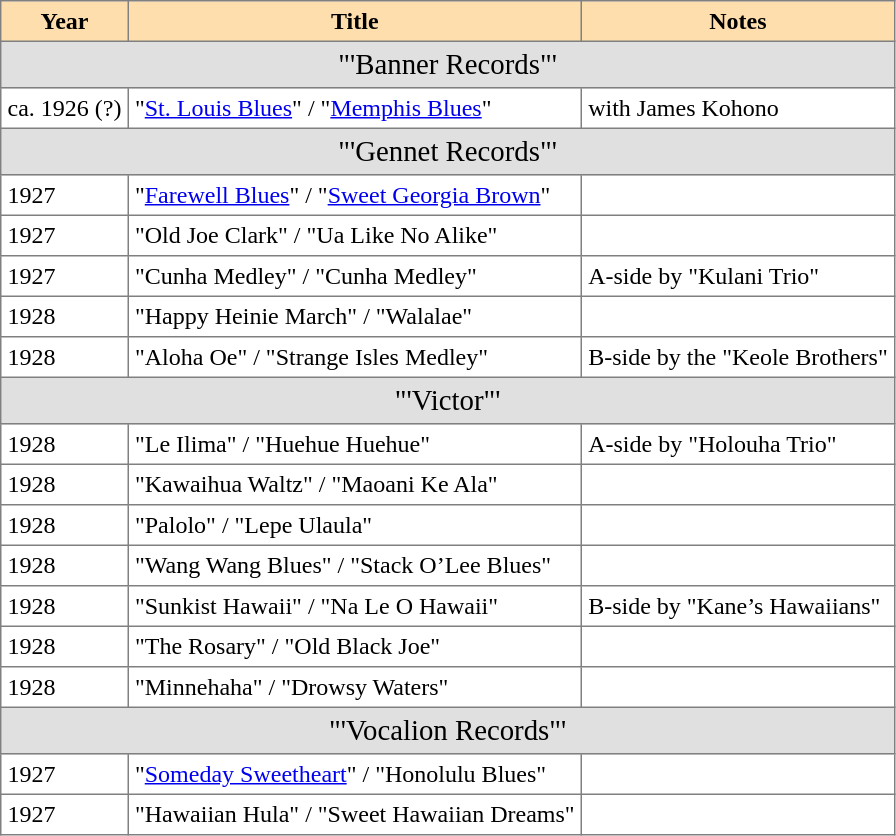<table border="3" cellspacing="0" cellpadding="4" rules="all" style="margin:1em 1em 1em 0; border-style:solid; border-width:1px; border-collapse:collapse; empty-cells:show;  ">
<tr bgcolor='#FFDEAD'>
<th>Year</th>
<th>Title</th>
<th>Notes</th>
</tr>
<tr>
<td bgcolor='#E0E0E0' colspan='4' align='center'><big>"'Banner Records"'</big></td>
</tr>
<tr>
<td>ca. 1926 (?)</td>
<td>"<a href='#'>St. Louis Blues</a>" / "<a href='#'>Memphis Blues</a>"</td>
<td>with James Kohono</td>
</tr>
<tr>
<td bgcolor='#E0E0E0' colspan='4' align='center'><big>"'Gennet Records"'</big></td>
</tr>
<tr>
<td>1927</td>
<td>"<a href='#'>Farewell Blues</a>" / "<a href='#'>Sweet Georgia Brown</a>"</td>
<td></td>
</tr>
<tr>
<td>1927</td>
<td>"Old Joe Clark" / "Ua Like No Alike"</td>
<td></td>
</tr>
<tr>
<td>1927</td>
<td>"Cunha Medley" / "Cunha Medley"</td>
<td>A-side by "Kulani Trio"</td>
</tr>
<tr>
<td>1928</td>
<td>"Happy Heinie March" / "Walalae"</td>
<td></td>
</tr>
<tr ->
<td>1928</td>
<td>"Aloha Oe" / "Strange Isles Medley"</td>
<td>B-side by the "Keole Brothers"</td>
</tr>
<tr>
<td bgcolor='#E0E0E0' colspan='4' align='center'><big>"'Victor"'</big></td>
</tr>
<tr>
<td>1928</td>
<td>"Le Ilima" / "Huehue Huehue"</td>
<td>A-side by "Holouha Trio"</td>
</tr>
<tr>
<td>1928</td>
<td>"Kawaihua Waltz" / "Maoani Ke Ala"</td>
<td></td>
</tr>
<tr>
<td>1928</td>
<td>"Palolo" / "Lepe Ulaula"</td>
<td></td>
</tr>
<tr>
<td>1928</td>
<td>"Wang Wang Blues" / "Stack O’Lee Blues"</td>
<td></td>
</tr>
<tr>
<td>1928</td>
<td>"Sunkist Hawaii" / "Na Le O Hawaii"</td>
<td>B-side by "Kane’s Hawaiians"</td>
</tr>
<tr>
<td>1928</td>
<td>"The Rosary" / "Old Black Joe"</td>
<td></td>
</tr>
<tr>
<td>1928</td>
<td>"Minnehaha" / "Drowsy Waters"</td>
<td></td>
</tr>
<tr>
<td bgcolor='#E0E0E0' colspan='4' align='center'><big>"'Vocalion Records"'</big></td>
</tr>
<tr>
<td>1927</td>
<td>"<a href='#'>Someday Sweetheart</a>" / "Honolulu Blues"</td>
<td></td>
</tr>
<tr>
<td>1927</td>
<td>"Hawaiian Hula" / "Sweet Hawaiian Dreams"</td>
<td></td>
</tr>
</table>
